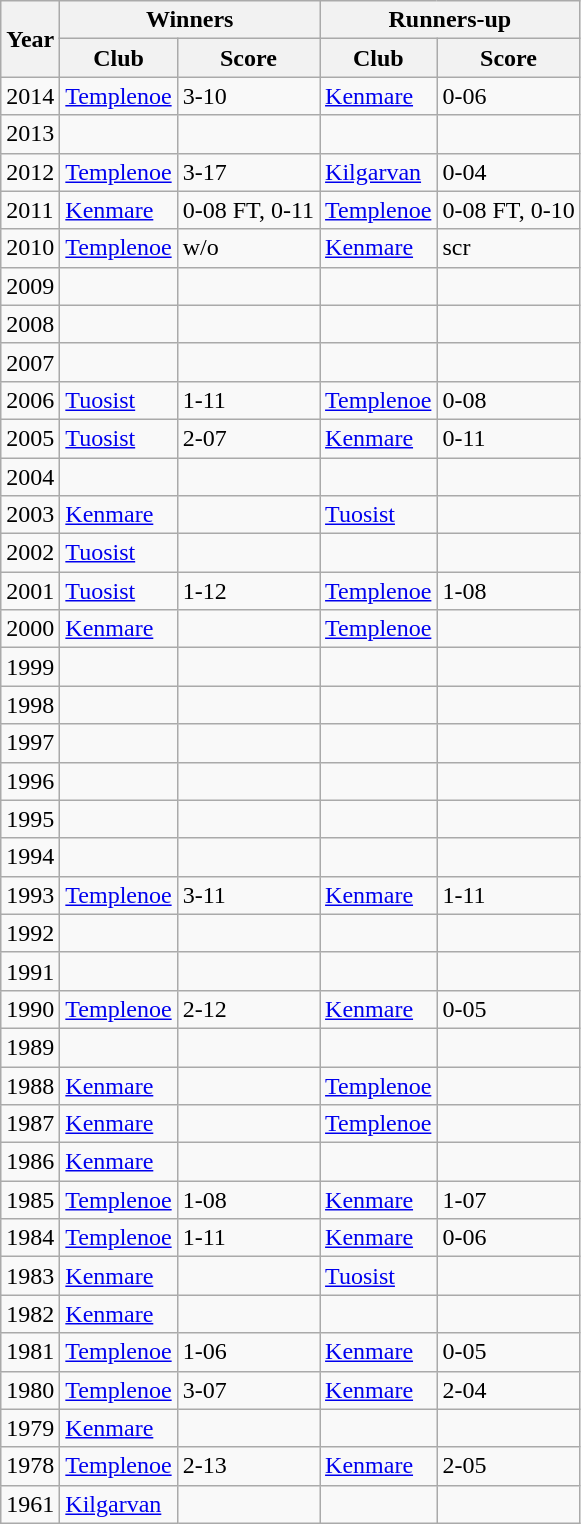<table class="wikitable">
<tr>
<th rowspan="2">Year</th>
<th colspan="2">Winners</th>
<th colspan="2">Runners-up</th>
</tr>
<tr>
<th>Club</th>
<th>Score</th>
<th>Club</th>
<th>Score</th>
</tr>
<tr>
<td>2014</td>
<td><a href='#'>Templenoe</a></td>
<td>3-10</td>
<td><a href='#'>Kenmare</a></td>
<td>0-06</td>
</tr>
<tr>
<td>2013</td>
<td></td>
<td></td>
<td></td>
<td></td>
</tr>
<tr>
<td>2012</td>
<td><a href='#'>Templenoe</a></td>
<td>3-17</td>
<td><a href='#'>Kilgarvan</a></td>
<td>0-04</td>
</tr>
<tr>
<td>2011</td>
<td><a href='#'>Kenmare</a></td>
<td>0-08 FT, 0-11</td>
<td><a href='#'>Templenoe</a></td>
<td>0-08 FT, 0-10</td>
</tr>
<tr>
<td>2010</td>
<td><a href='#'>Templenoe</a></td>
<td>w/o</td>
<td><a href='#'>Kenmare</a></td>
<td>scr</td>
</tr>
<tr>
<td>2009</td>
<td></td>
<td></td>
<td></td>
<td></td>
</tr>
<tr>
<td>2008</td>
<td></td>
<td></td>
<td></td>
<td></td>
</tr>
<tr>
<td>2007</td>
<td></td>
<td></td>
<td></td>
<td></td>
</tr>
<tr>
<td>2006</td>
<td><a href='#'>Tuosist</a></td>
<td>1-11</td>
<td><a href='#'>Templenoe</a></td>
<td>0-08</td>
</tr>
<tr>
<td>2005</td>
<td><a href='#'>Tuosist</a></td>
<td>2-07</td>
<td><a href='#'>Kenmare</a></td>
<td>0-11</td>
</tr>
<tr>
<td>2004</td>
<td></td>
<td></td>
<td></td>
<td></td>
</tr>
<tr>
<td>2003</td>
<td><a href='#'>Kenmare</a></td>
<td></td>
<td><a href='#'>Tuosist</a></td>
<td></td>
</tr>
<tr>
<td>2002</td>
<td><a href='#'>Tuosist</a></td>
<td></td>
<td></td>
<td></td>
</tr>
<tr>
<td>2001</td>
<td><a href='#'>Tuosist</a></td>
<td>1-12</td>
<td><a href='#'>Templenoe</a></td>
<td>1-08</td>
</tr>
<tr>
<td>2000</td>
<td><a href='#'>Kenmare</a></td>
<td></td>
<td><a href='#'>Templenoe</a></td>
<td></td>
</tr>
<tr>
<td>1999</td>
<td></td>
<td></td>
<td></td>
<td></td>
</tr>
<tr>
<td>1998</td>
<td></td>
<td></td>
<td></td>
<td></td>
</tr>
<tr>
<td>1997</td>
<td></td>
<td></td>
<td></td>
<td></td>
</tr>
<tr>
<td>1996</td>
<td></td>
<td></td>
<td></td>
<td></td>
</tr>
<tr>
<td>1995</td>
<td></td>
<td></td>
<td></td>
<td></td>
</tr>
<tr>
<td>1994</td>
<td></td>
<td></td>
<td></td>
<td></td>
</tr>
<tr>
<td>1993</td>
<td><a href='#'>Templenoe</a></td>
<td>3-11</td>
<td><a href='#'>Kenmare</a></td>
<td>1-11</td>
</tr>
<tr>
<td>1992</td>
<td></td>
<td></td>
<td></td>
<td></td>
</tr>
<tr>
<td>1991</td>
<td></td>
<td></td>
<td></td>
<td></td>
</tr>
<tr>
<td>1990</td>
<td><a href='#'>Templenoe</a></td>
<td>2-12</td>
<td><a href='#'>Kenmare</a></td>
<td>0-05</td>
</tr>
<tr>
<td>1989</td>
<td></td>
<td></td>
<td></td>
<td></td>
</tr>
<tr>
<td>1988</td>
<td><a href='#'>Kenmare</a></td>
<td></td>
<td><a href='#'>Templenoe</a></td>
<td></td>
</tr>
<tr>
<td>1987</td>
<td><a href='#'>Kenmare</a></td>
<td></td>
<td><a href='#'>Templenoe</a></td>
<td></td>
</tr>
<tr>
<td>1986</td>
<td><a href='#'>Kenmare</a></td>
<td></td>
<td></td>
<td></td>
</tr>
<tr>
<td>1985</td>
<td><a href='#'>Templenoe</a></td>
<td>1-08</td>
<td><a href='#'>Kenmare</a></td>
<td>1-07</td>
</tr>
<tr>
<td>1984</td>
<td><a href='#'>Templenoe</a></td>
<td>1-11</td>
<td><a href='#'>Kenmare</a></td>
<td>0-06</td>
</tr>
<tr>
<td>1983</td>
<td><a href='#'>Kenmare</a></td>
<td></td>
<td><a href='#'>Tuosist</a></td>
<td></td>
</tr>
<tr>
<td>1982</td>
<td><a href='#'>Kenmare</a></td>
<td></td>
<td></td>
<td></td>
</tr>
<tr>
<td>1981</td>
<td><a href='#'>Templenoe</a></td>
<td>1-06</td>
<td><a href='#'>Kenmare</a></td>
<td>0-05</td>
</tr>
<tr>
<td>1980</td>
<td><a href='#'>Templenoe</a></td>
<td>3-07</td>
<td><a href='#'>Kenmare</a></td>
<td>2-04</td>
</tr>
<tr>
<td>1979</td>
<td><a href='#'>Kenmare</a></td>
<td></td>
<td></td>
<td></td>
</tr>
<tr>
<td>1978</td>
<td><a href='#'>Templenoe</a></td>
<td>2-13</td>
<td><a href='#'>Kenmare</a></td>
<td>2-05</td>
</tr>
<tr>
<td>1961</td>
<td><a href='#'>Kilgarvan</a></td>
<td></td>
<td></td>
<td></td>
</tr>
</table>
